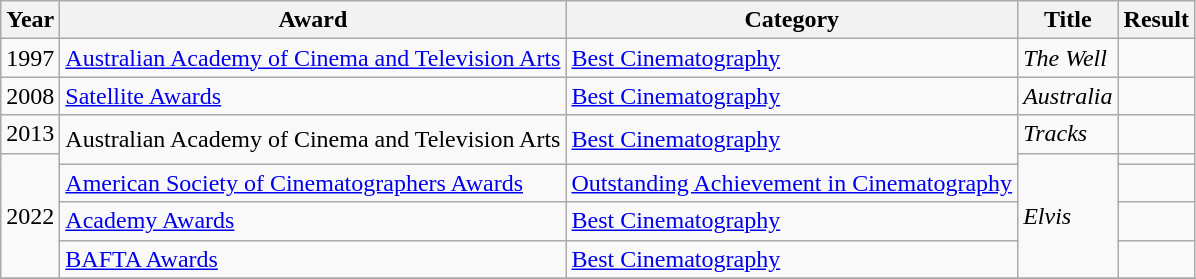<table class="wikitable">
<tr>
<th>Year</th>
<th>Award</th>
<th>Category</th>
<th>Title</th>
<th>Result</th>
</tr>
<tr>
<td>1997</td>
<td><a href='#'>Australian Academy of Cinema and Television Arts</a></td>
<td><a href='#'>Best Cinematography</a></td>
<td><em>The Well</em></td>
<td></td>
</tr>
<tr>
<td>2008</td>
<td><a href='#'>Satellite Awards</a></td>
<td><a href='#'>Best Cinematography</a></td>
<td><em>Australia</em></td>
<td></td>
</tr>
<tr>
<td>2013</td>
<td rowspan=2>Australian Academy of Cinema and Television Arts</td>
<td rowspan=2><a href='#'>Best Cinematography</a></td>
<td><em>Tracks</em></td>
<td></td>
</tr>
<tr>
<td rowspan=4>2022</td>
<td rowspan=4><em>Elvis</em></td>
<td></td>
</tr>
<tr>
<td><a href='#'>American Society of Cinematographers Awards</a></td>
<td><a href='#'>Outstanding Achievement in Cinematography</a></td>
<td></td>
</tr>
<tr>
<td><a href='#'>Academy Awards</a></td>
<td><a href='#'>Best Cinematography</a></td>
<td></td>
</tr>
<tr>
<td><a href='#'>BAFTA Awards</a></td>
<td><a href='#'>Best Cinematography</a></td>
<td></td>
</tr>
<tr>
</tr>
</table>
